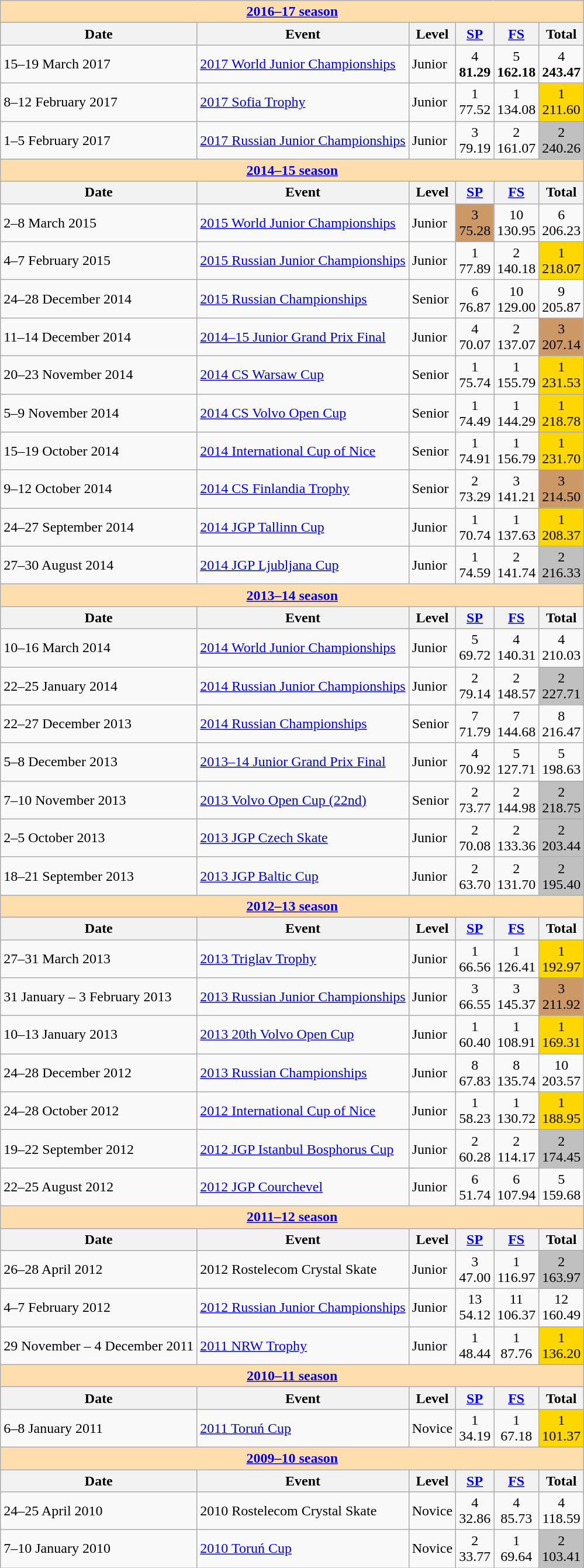<table class="wikitable">
<tr>
<td style="background-color: #ffdead; " colspan=7 align=center><a href='#'><strong>2016–17 season</strong></a></td>
</tr>
<tr>
<th>Date</th>
<th>Event</th>
<th>Level</th>
<th><a href='#'>SP</a></th>
<th><a href='#'>FS</a></th>
<th>Total</th>
</tr>
<tr>
<td>15–19 March 2017</td>
<td><a href='#'>2017 World Junior Championships</a></td>
<td>Junior</td>
<td align=center>4 <br> <strong>81.29</strong></td>
<td align=center>5 <br> <strong>162.18</strong></td>
<td align=center>4 <br> <strong>243.47</strong></td>
</tr>
<tr>
<td>8–12 February 2017</td>
<td><a href='#'>2017 Sofia Trophy</a></td>
<td>Junior</td>
<td align=center>1 <br> 77.52</td>
<td align=center>1 <br> 134.08</td>
<td align=center bgcolor=gold>1 <br> 211.60</td>
</tr>
<tr>
<td>1–5 February 2017</td>
<td><a href='#'>2017 Russian Junior Championships</a></td>
<td>Junior</td>
<td align=center>3 <br> 79.19</td>
<td align=center>2 <br> 161.07</td>
<td align=center bgcolor=silver>2 <br> 240.26</td>
</tr>
<tr>
<td style="background-color: #ffdead; " colspan=7 align=center><a href='#'><strong>2014–15 season</strong></a></td>
</tr>
<tr>
<th>Date</th>
<th>Event</th>
<th>Level</th>
<th><a href='#'>SP</a></th>
<th><a href='#'>FS</a></th>
<th>Total</th>
</tr>
<tr>
<td>2–8 March 2015</td>
<td><a href='#'>2015 World Junior Championships</a></td>
<td>Junior</td>
<td align=center bgcolor=cc9966>3 <br> 75.28</td>
<td align=center>10 <br> 130.95</td>
<td align=center>6 <br> 206.23</td>
</tr>
<tr>
<td>4–7 February 2015</td>
<td><a href='#'>2015 Russian Junior Championships</a></td>
<td>Junior</td>
<td align=center>1 <br> 77.89</td>
<td align=center>2 <br> 140.18</td>
<td align=center bgcolor=gold>1 <br> 218.07</td>
</tr>
<tr>
<td>24–28 December 2014</td>
<td><a href='#'>2015 Russian Championships</a></td>
<td>Senior</td>
<td align=center>6 <br>76.87</td>
<td align=center>10 <br>129.00</td>
<td align=center>9 <br> 205.87</td>
</tr>
<tr>
<td>11–14 December 2014</td>
<td><a href='#'>2014–15 Junior Grand Prix Final</a></td>
<td>Junior</td>
<td align=center>4 <br>70.07</td>
<td align=center>2 <br> 137.07</td>
<td align=center bgcolor=cc9966>3 <br> 207.14</td>
</tr>
<tr>
<td>20–23 November 2014</td>
<td><a href='#'>2014 CS Warsaw Cup</a></td>
<td>Senior</td>
<td align=center>1 <br> 75.74</td>
<td align=center>1 <br> 155.79</td>
<td align=center bgcolor=gold>1 <br> 231.53</td>
</tr>
<tr>
<td>5–9 November 2014</td>
<td><a href='#'>2014 CS Volvo Open Cup</a></td>
<td>Senior</td>
<td align=center>1 <br>74.49</td>
<td align=center>1 <br> 144.29</td>
<td align=center bgcolor=gold>1 <br> 218.78</td>
</tr>
<tr>
<td>15–19 October 2014</td>
<td><a href='#'>2014 International Cup of Nice</a></td>
<td>Senior</td>
<td align=center>1 <br> 74.91</td>
<td align=center>1 <br> 156.79</td>
<td align=center bgcolor=gold>1 <br> 231.70</td>
</tr>
<tr>
<td>9–12 October 2014</td>
<td><a href='#'>2014 CS Finlandia Trophy</a></td>
<td>Senior</td>
<td align=center>2 <br>73.29</td>
<td align=center>3 <br> 141.21</td>
<td align=center bgcolor=cc9966>3 <br> 214.50</td>
</tr>
<tr>
<td>24–27 September 2014</td>
<td><a href='#'>2014 JGP Tallinn Cup</a></td>
<td>Junior</td>
<td align=center>1 <br>70.74</td>
<td align=center>1 <br> 137.63</td>
<td align=center bgcolor=gold>1 <br> 208.37</td>
</tr>
<tr>
<td>27–30 August 2014</td>
<td><a href='#'>2014 JGP Ljubljana Cup</a></td>
<td>Junior</td>
<td align=center>1 <br>74.59</td>
<td align=center>2 <br> 141.74</td>
<td align=center bgcolor=silver>2 <br> 216.33</td>
</tr>
<tr>
<td style="background-color: #ffdead; " colspan=7 align=center><a href='#'><strong>2013–14 season</strong></a></td>
</tr>
<tr>
<th>Date</th>
<th>Event</th>
<th>Level</th>
<th><a href='#'>SP</a></th>
<th><a href='#'>FS</a></th>
<th>Total</th>
</tr>
<tr>
<td>10–16 March 2014</td>
<td><a href='#'>2014 World Junior Championships</a></td>
<td>Junior</td>
<td align=center>5 <br> 69.72</td>
<td align=center>4 <br> 140.31</td>
<td align=center>4 <br> 210.03</td>
</tr>
<tr>
<td>22–25 January 2014</td>
<td><a href='#'>2014 Russian Junior Championships</a></td>
<td>Junior</td>
<td align=center>2 <br> 79.14</td>
<td align=center>2 <br> 148.57</td>
<td align=center bgcolor=silver>2 <br> 227.71</td>
</tr>
<tr>
<td>22–27 December 2013</td>
<td><a href='#'>2014 Russian Championships</a></td>
<td>Senior</td>
<td align=center>7 <br> 71.79</td>
<td align=center>7 <br> 144.68</td>
<td align=center>8 <br> 216.47</td>
</tr>
<tr>
<td>5–8 December 2013</td>
<td><a href='#'>2013–14 Junior Grand Prix Final</a></td>
<td>Junior</td>
<td align=center>4 <br> 70.92</td>
<td align=center>5 <br> 127.71</td>
<td align=center>5 <br> 198.63</td>
</tr>
<tr>
<td>7–10 November 2013</td>
<td><a href='#'>2013 Volvo Open Cup (22nd)</a></td>
<td>Senior</td>
<td align=center>2 <br> 73.77</td>
<td align=center>2 <br> 144.98</td>
<td align=center bgcolor=silver>2 <br> 218.75</td>
</tr>
<tr>
<td>2–5 October 2013</td>
<td><a href='#'>2013 JGP Czech Skate</a></td>
<td>Junior</td>
<td align=center>2 <br> 70.08</td>
<td align=center>2 <br> 133.36</td>
<td align=center bgcolor=silver>2 <br> 203.44</td>
</tr>
<tr>
<td>18–21 September 2013</td>
<td><a href='#'>2013 JGP Baltic Cup</a></td>
<td>Junior</td>
<td align=center>2 <br> 63.70</td>
<td align=center>2 <br> 131.70</td>
<td align=center bgcolor=silver>2 <br> 195.40</td>
</tr>
<tr>
<td style="background-color: #ffdead; " colspan=7 align=center><a href='#'><strong>2012–13 season</strong></a></td>
</tr>
<tr>
<th>Date</th>
<th>Event</th>
<th>Level</th>
<th><a href='#'>SP</a></th>
<th><a href='#'>FS</a></th>
<th>Total</th>
</tr>
<tr>
<td>27–31 March 2013</td>
<td><a href='#'>2013 Triglav Trophy</a></td>
<td>Junior</td>
<td align=center>1 <br> 66.56</td>
<td align=center>1 <br> 126.41</td>
<td align=center bgcolor=gold>1 <br> 192.97</td>
</tr>
<tr>
<td>31 January – 3 February 2013</td>
<td><a href='#'>2013 Russian Junior Championships</a></td>
<td>Junior</td>
<td align=center>3 <br> 66.55</td>
<td align=center>3 <br> 145.37</td>
<td align=center bgcolor=cc9966>3 <br> 211.92</td>
</tr>
<tr>
<td>10–13 January 2013</td>
<td><a href='#'>2013 20th Volvo Open Cup</a></td>
<td>Junior</td>
<td align=center>1 <br> 60.40</td>
<td align=center>1 <br> 108.91</td>
<td align=center bgcolor=gold>1 <br> 169.31</td>
</tr>
<tr>
<td>24–28 December 2012</td>
<td><a href='#'>2013 Russian Championships</a></td>
<td>Junior</td>
<td align=center>8 <br> 67.83</td>
<td align=center>8 <br> 135.74</td>
<td align=center>10 <br> 203.57</td>
</tr>
<tr>
<td>24–28 October 2012</td>
<td><a href='#'>2012 International Cup of Nice</a></td>
<td>Junior</td>
<td align=center>1 <br>58.23</td>
<td align=center>1 <br>130.72</td>
<td align=center bgcolor=gold>1 <br> 188.95</td>
</tr>
<tr>
<td>19–22 September 2012</td>
<td><a href='#'>2012 JGP Istanbul Bosphorus Cup</a></td>
<td>Junior</td>
<td align=center>2 <br>60.28</td>
<td align=center>2 <br>114.17</td>
<td align=center bgcolor=silver>2 <br> 174.45</td>
</tr>
<tr>
<td>22–25 August 2012</td>
<td><a href='#'>2012 JGP Courchevel</a></td>
<td>Junior</td>
<td align=center>6 <br>51.74</td>
<td align=center>6 <br>107.94</td>
<td align=center>5 <br> 159.68</td>
</tr>
<tr>
<td style="background-color: #ffdead; " colspan=7 align=center><a href='#'><strong>2011–12 season</strong></a></td>
</tr>
<tr>
<th>Date</th>
<th>Event</th>
<th>Level</th>
<th><a href='#'>SP</a></th>
<th><a href='#'>FS</a></th>
<th>Total</th>
</tr>
<tr>
<td>26–28 April 2012</td>
<td>2012 Rostelecom Crystal Skate</td>
<td>Junior</td>
<td align=center>3 <br>47.00</td>
<td align=center>1 <br>116.97</td>
<td align=center bgcolor=silver>2 <br> 163.97</td>
</tr>
<tr>
<td>4–7 February 2012</td>
<td><a href='#'>2012 Russian Junior Championships</a></td>
<td>Junior</td>
<td align=center>13 <br>54.12</td>
<td align=center>11 <br>106.37</td>
<td align=center>12 <br> 160.49</td>
</tr>
<tr>
<td>29 November  – 4 December 2011</td>
<td><a href='#'>2011 NRW Trophy</a></td>
<td>Junior</td>
<td align=center>1 <br>48.44</td>
<td align=center>1 <br>87.76</td>
<td align=center bgcolor=gold>1 <br> 136.20</td>
</tr>
<tr>
<td style="background-color: #ffdead; " colspan=7 align=center><a href='#'><strong>2010–11 season</strong></a></td>
</tr>
<tr>
<th>Date</th>
<th>Event</th>
<th>Level</th>
<th><a href='#'>SP</a></th>
<th><a href='#'>FS</a></th>
<th>Total</th>
</tr>
<tr>
<td>6–8 January 2011</td>
<td><a href='#'>2011 Toruń Cup</a></td>
<td>Novice</td>
<td align=center>1 <br>34.19</td>
<td align=center>1 <br>67.18</td>
<td align=center bgcolor=gold>1 <br> 101.37</td>
</tr>
<tr>
<td style="background-color: #ffdead; " colspan=7 align=center><a href='#'><strong>2009–10 season</strong></a></td>
</tr>
<tr>
<th>Date</th>
<th>Event</th>
<th>Level</th>
<th><a href='#'>SP</a></th>
<th><a href='#'>FS</a></th>
<th>Total</th>
</tr>
<tr>
<td>24–25 April 2010</td>
<td>2010 Rostelecom Crystal Skate</td>
<td>Novice</td>
<td align=center>4 <br>32.86</td>
<td align=center>4 <br>85.73</td>
<td align=center>4 <br> 118.59</td>
</tr>
<tr>
<td>7–10 January 2010</td>
<td><a href='#'>2010 Toruń Cup</a></td>
<td>Novice</td>
<td align=center>2 <br>33.77</td>
<td align=center>1 <br>69.64</td>
<td align=center bgcolor=silver>2 <br> 103.41</td>
</tr>
</table>
